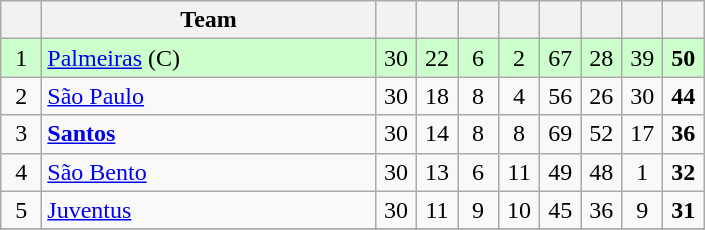<table class="wikitable" style="text-align: center;">
<tr>
<th width="20"></th>
<th width="215">Team</th>
<th width="20"></th>
<th width="20"></th>
<th width="20"></th>
<th width="20"></th>
<th width="20"></th>
<th width="20"></th>
<th width="20"></th>
<th width="20"></th>
</tr>
<tr bgcolor=#CCFFCC>
<td>1</td>
<td align=left><a href='#'>Palmeiras</a> (C)</td>
<td>30</td>
<td>22</td>
<td>6</td>
<td>2</td>
<td>67</td>
<td>28</td>
<td>39</td>
<td><strong>50</strong></td>
</tr>
<tr>
<td>2</td>
<td align=left><a href='#'>São Paulo</a></td>
<td>30</td>
<td>18</td>
<td>8</td>
<td>4</td>
<td>56</td>
<td>26</td>
<td>30</td>
<td><strong>44</strong></td>
</tr>
<tr>
<td>3</td>
<td align=left><strong><a href='#'>Santos</a></strong></td>
<td>30</td>
<td>14</td>
<td>8</td>
<td>8</td>
<td>69</td>
<td>52</td>
<td>17</td>
<td><strong>36</strong></td>
</tr>
<tr>
<td>4</td>
<td align=left><a href='#'>São Bento</a></td>
<td>30</td>
<td>13</td>
<td>6</td>
<td>11</td>
<td>49</td>
<td>48</td>
<td>1</td>
<td><strong>32</strong></td>
</tr>
<tr>
<td>5</td>
<td align=left><a href='#'>Juventus</a></td>
<td>30</td>
<td>11</td>
<td>9</td>
<td>10</td>
<td>45</td>
<td>36</td>
<td>9</td>
<td><strong>31</strong></td>
</tr>
<tr>
</tr>
</table>
